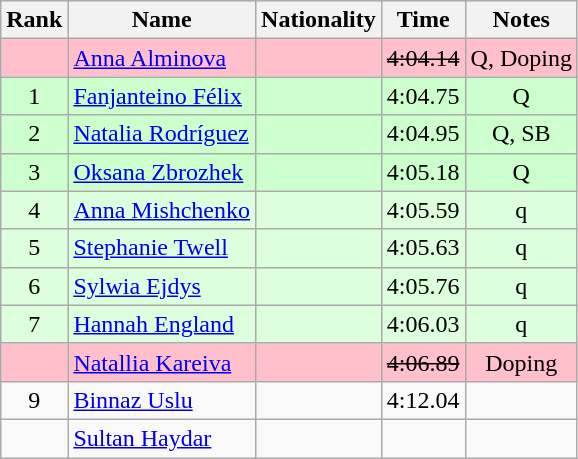<table class="wikitable sortable" style="text-align:center">
<tr>
<th>Rank</th>
<th>Name</th>
<th>Nationality</th>
<th>Time</th>
<th>Notes</th>
</tr>
<tr bgcolor=pink>
<td></td>
<td align="left"><a href='#'>Anna Alminova</a></td>
<td align=left></td>
<td><s>4:04.14 </s></td>
<td>Q, Doping</td>
</tr>
<tr bgcolor=ccffcc>
<td>1</td>
<td align="left"><a href='#'>Fanjanteino Félix</a></td>
<td align=left></td>
<td>4:04.75</td>
<td>Q</td>
</tr>
<tr bgcolor=ccffcc>
<td>2</td>
<td align="left"><a href='#'>Natalia Rodríguez</a></td>
<td align=left></td>
<td>4:04.95</td>
<td>Q, SB</td>
</tr>
<tr bgcolor=ccffcc>
<td>3</td>
<td align="left"><a href='#'>Oksana Zbrozhek</a></td>
<td align=left></td>
<td>4:05.18</td>
<td>Q</td>
</tr>
<tr bgcolor=ddffdd>
<td>4</td>
<td align="left"><a href='#'>Anna Mishchenko</a></td>
<td align=left></td>
<td>4:05.59</td>
<td>q</td>
</tr>
<tr bgcolor=ddffdd>
<td>5</td>
<td align="left"><a href='#'>Stephanie Twell</a></td>
<td align=left></td>
<td>4:05.63</td>
<td>q</td>
</tr>
<tr bgcolor=ddffdd>
<td>6</td>
<td align="left"><a href='#'>Sylwia Ejdys</a></td>
<td align=left></td>
<td>4:05.76</td>
<td>q</td>
</tr>
<tr bgcolor=ddffdd>
<td>7</td>
<td align="left"><a href='#'>Hannah England</a></td>
<td align=left></td>
<td>4:06.03</td>
<td>q</td>
</tr>
<tr bgcolor=pink>
<td></td>
<td align="left"><a href='#'>Natallia Kareiva</a></td>
<td align=left></td>
<td><s>4:06.89 </s></td>
<td>Doping</td>
</tr>
<tr>
<td>9</td>
<td align="left"><a href='#'>Binnaz Uslu</a></td>
<td align=left></td>
<td>4:12.04</td>
<td></td>
</tr>
<tr>
<td></td>
<td align="left"><a href='#'>Sultan Haydar</a></td>
<td align=left></td>
<td></td>
<td></td>
</tr>
</table>
